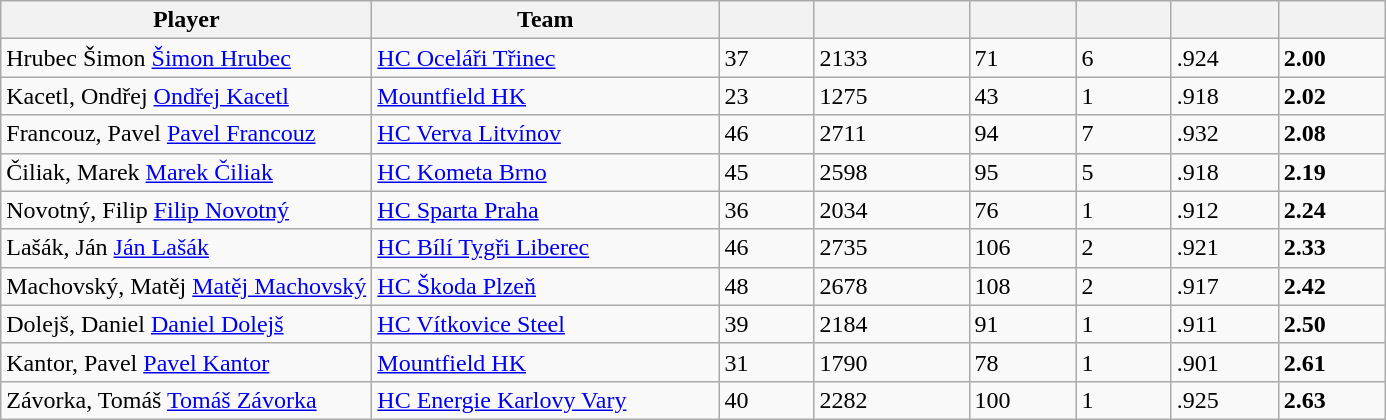<table class="wikitable sortable">
<tr>
<th style="width: 15em;">Player</th>
<th style="width: 14em;">Team</th>
<th style="width: 3.5em;"></th>
<th style="width: 6em;"></th>
<th style="width: 4em;"></th>
<th style="width: 3.5em;"></th>
<th style="width: 4em;"></th>
<th style="width: 4em;"></th>
</tr>
<tr>
<td><span>Hrubec Šimon</span> <a href='#'>Šimon Hrubec</a></td>
<td><a href='#'>HC Oceláři Třinec</a></td>
<td>37</td>
<td>2133</td>
<td>71</td>
<td>6</td>
<td>.924</td>
<td><strong>2.00</strong></td>
</tr>
<tr>
<td><span>Kacetl, Ondřej</span> <a href='#'>Ondřej Kacetl</a></td>
<td><a href='#'>Mountfield HK</a></td>
<td>23</td>
<td>1275</td>
<td>43</td>
<td>1</td>
<td>.918</td>
<td><strong>2.02</strong></td>
</tr>
<tr>
<td><span>Francouz, Pavel</span> <a href='#'>Pavel Francouz</a></td>
<td><a href='#'>HC Verva Litvínov</a></td>
<td>46</td>
<td>2711</td>
<td>94</td>
<td>7</td>
<td>.932</td>
<td><strong>2.08</strong></td>
</tr>
<tr>
<td><span>Čiliak, Marek</span> <a href='#'>Marek Čiliak</a></td>
<td><a href='#'>HC Kometa Brno</a></td>
<td>45</td>
<td>2598</td>
<td>95</td>
<td>5</td>
<td>.918</td>
<td><strong>2.19</strong></td>
</tr>
<tr>
<td><span>Novotný, Filip</span> <a href='#'>Filip Novotný</a></td>
<td><a href='#'>HC Sparta Praha</a></td>
<td>36</td>
<td>2034</td>
<td>76</td>
<td>1</td>
<td>.912</td>
<td><strong>2.24</strong></td>
</tr>
<tr>
<td><span>Lašák, Ján</span> <a href='#'>Ján Lašák</a></td>
<td><a href='#'>HC Bílí Tygři Liberec</a></td>
<td>46</td>
<td>2735</td>
<td>106</td>
<td>2</td>
<td>.921</td>
<td><strong>2.33</strong></td>
</tr>
<tr>
<td><span>Machovský, Matěj</span> <a href='#'>Matěj Machovský</a></td>
<td><a href='#'>HC Škoda Plzeň</a></td>
<td>48</td>
<td>2678</td>
<td>108</td>
<td>2</td>
<td>.917</td>
<td><strong>2.42</strong></td>
</tr>
<tr>
<td><span>Dolejš, Daniel</span> <a href='#'>Daniel Dolejš</a></td>
<td><a href='#'>HC Vítkovice Steel</a></td>
<td>39</td>
<td>2184</td>
<td>91</td>
<td>1</td>
<td>.911</td>
<td><strong>2.50</strong></td>
</tr>
<tr>
<td><span>Kantor, Pavel</span> <a href='#'>Pavel Kantor</a></td>
<td><a href='#'>Mountfield HK</a></td>
<td>31</td>
<td>1790</td>
<td>78</td>
<td>1</td>
<td>.901</td>
<td><strong>2.61</strong></td>
</tr>
<tr>
<td><span>Závorka, Tomáš</span> <a href='#'>Tomáš Závorka</a></td>
<td><a href='#'>HC Energie Karlovy Vary</a></td>
<td>40</td>
<td>2282</td>
<td>100</td>
<td>1</td>
<td>.925</td>
<td><strong>2.63</strong></td>
</tr>
</table>
